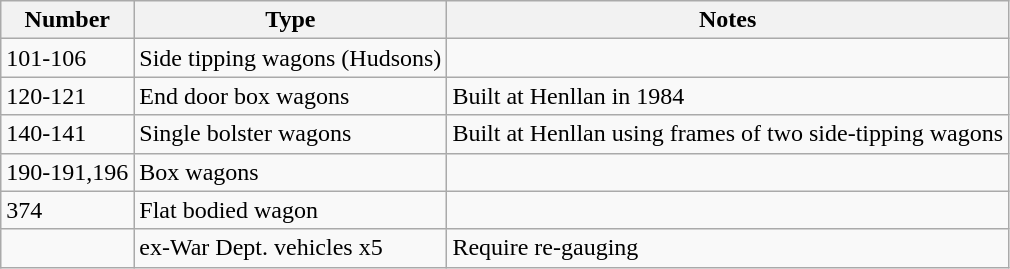<table class="wikitable">
<tr>
<th>Number</th>
<th>Type</th>
<th>Notes</th>
</tr>
<tr>
<td>101-106</td>
<td>Side tipping wagons (Hudsons)</td>
<td></td>
</tr>
<tr>
<td>120-121</td>
<td>End door box wagons</td>
<td>Built at Henllan in 1984</td>
</tr>
<tr>
<td>140-141</td>
<td>Single bolster wagons</td>
<td>Built at Henllan using frames of two side-tipping wagons</td>
</tr>
<tr>
<td>190-191,196</td>
<td>Box wagons</td>
<td></td>
</tr>
<tr>
<td>374</td>
<td>Flat bodied wagon</td>
<td></td>
</tr>
<tr>
<td></td>
<td>ex-War Dept. vehicles x5</td>
<td>Require re-gauging</td>
</tr>
</table>
